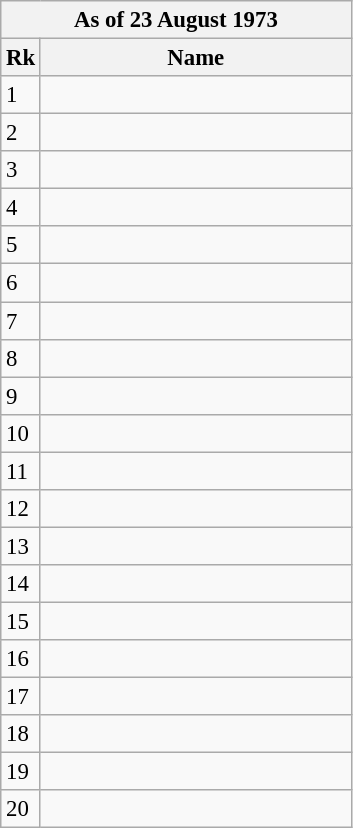<table class="wikitable" style="font-size:95%">
<tr>
<th colspan="3">As of 23 August 1973</th>
</tr>
<tr>
<th>Rk</th>
<th width="200">Name</th>
</tr>
<tr>
<td>1</td>
<td></td>
</tr>
<tr>
<td>2</td>
<td></td>
</tr>
<tr>
<td>3</td>
<td></td>
</tr>
<tr>
<td>4</td>
<td></td>
</tr>
<tr>
<td>5</td>
<td></td>
</tr>
<tr>
<td>6</td>
<td></td>
</tr>
<tr>
<td>7</td>
<td></td>
</tr>
<tr>
<td>8</td>
<td></td>
</tr>
<tr>
<td>9</td>
<td></td>
</tr>
<tr>
<td>10</td>
<td></td>
</tr>
<tr>
<td>11</td>
<td></td>
</tr>
<tr>
<td>12</td>
<td></td>
</tr>
<tr>
<td>13</td>
<td></td>
</tr>
<tr>
<td>14</td>
<td></td>
</tr>
<tr>
<td>15</td>
<td></td>
</tr>
<tr>
<td>16</td>
<td></td>
</tr>
<tr>
<td>17</td>
<td></td>
</tr>
<tr>
<td>18</td>
<td></td>
</tr>
<tr>
<td>19</td>
<td></td>
</tr>
<tr>
<td>20</td>
<td></td>
</tr>
</table>
